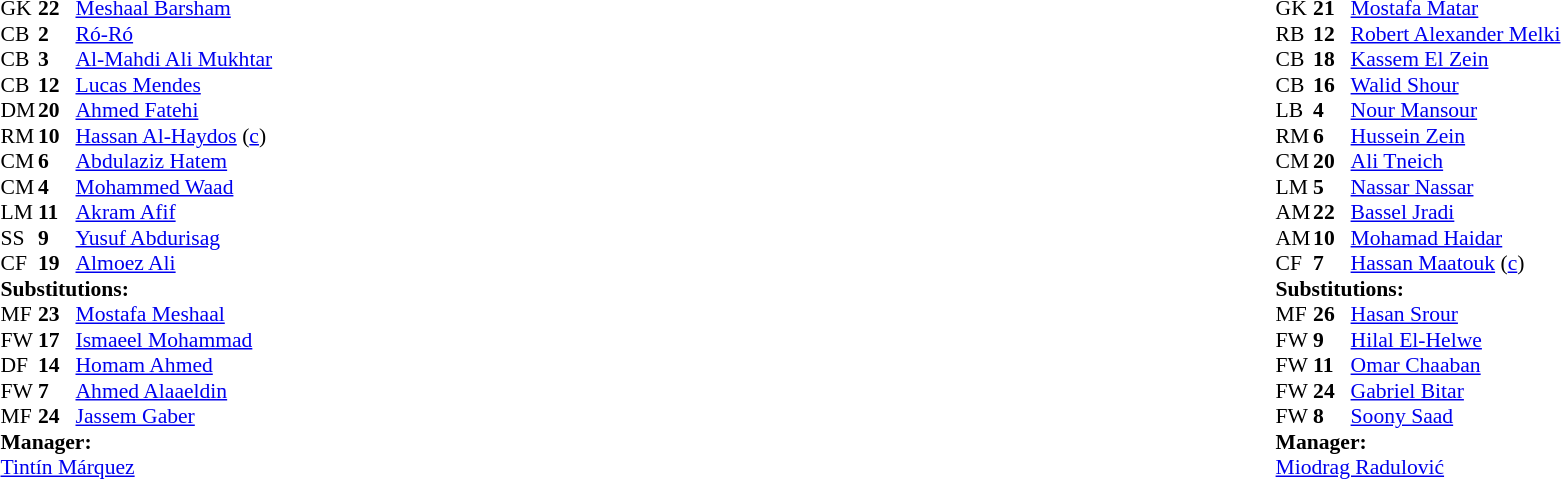<table width="100%">
<tr>
<td valign="top" width="40%"><br><table style="font-size:90%" cellspacing="0" cellpadding="0">
<tr>
<th width=25></th>
<th width=25></th>
</tr>
<tr>
<td>GK</td>
<td><strong>22</strong></td>
<td><a href='#'>Meshaal Barsham</a></td>
</tr>
<tr>
<td>CB</td>
<td><strong>2</strong></td>
<td><a href='#'>Ró-Ró</a></td>
<td></td>
</tr>
<tr>
<td>CB</td>
<td><strong>3</strong></td>
<td><a href='#'>Al-Mahdi Ali Mukhtar</a></td>
</tr>
<tr>
<td>CB</td>
<td><strong>12</strong></td>
<td><a href='#'>Lucas Mendes</a></td>
</tr>
<tr>
<td>DM</td>
<td><strong>20</strong></td>
<td><a href='#'>Ahmed Fatehi</a></td>
</tr>
<tr>
<td>RM</td>
<td><strong>10</strong></td>
<td><a href='#'>Hassan Al-Haydos</a> (<a href='#'>c</a>)</td>
<td></td>
<td></td>
</tr>
<tr>
<td>CM</td>
<td><strong>6</strong></td>
<td><a href='#'>Abdulaziz Hatem</a></td>
<td></td>
<td></td>
</tr>
<tr>
<td>CM</td>
<td><strong>4</strong></td>
<td><a href='#'>Mohammed Waad</a></td>
<td></td>
<td></td>
</tr>
<tr>
<td>LM</td>
<td><strong>11</strong></td>
<td><a href='#'>Akram Afif</a></td>
</tr>
<tr>
<td>SS</td>
<td><strong>9</strong></td>
<td><a href='#'>Yusuf Abdurisag</a></td>
<td></td>
<td></td>
</tr>
<tr>
<td>CF</td>
<td><strong>19</strong></td>
<td><a href='#'>Almoez Ali</a></td>
<td></td>
<td></td>
</tr>
<tr>
<td colspan=3><strong>Substitutions:</strong></td>
</tr>
<tr>
<td>MF</td>
<td><strong>23</strong></td>
<td><a href='#'>Mostafa Meshaal</a></td>
<td></td>
<td></td>
</tr>
<tr>
<td>FW</td>
<td><strong>17</strong></td>
<td><a href='#'>Ismaeel Mohammad</a></td>
<td></td>
<td></td>
</tr>
<tr>
<td>DF</td>
<td><strong>14</strong></td>
<td><a href='#'>Homam Ahmed</a></td>
<td></td>
<td></td>
</tr>
<tr>
<td>FW</td>
<td><strong>7</strong></td>
<td><a href='#'>Ahmed Alaaeldin</a></td>
<td></td>
<td></td>
</tr>
<tr>
<td>MF</td>
<td><strong>24</strong></td>
<td><a href='#'>Jassem Gaber</a></td>
<td></td>
<td></td>
</tr>
<tr>
<td colspan=3><strong>Manager:</strong></td>
</tr>
<tr>
<td colspan=3> <a href='#'>Tintín Márquez</a></td>
</tr>
</table>
</td>
<td valign="top"></td>
<td valign="top" width="50%"><br><table style="font-size:90%; margin:auto" cellspacing="0" cellpadding="0">
<tr>
<th width=25></th>
<th width=25></th>
</tr>
<tr>
<td>GK</td>
<td><strong>21</strong></td>
<td><a href='#'>Mostafa Matar</a></td>
</tr>
<tr>
<td>RB</td>
<td><strong>12</strong></td>
<td><a href='#'>Robert Alexander Melki</a></td>
</tr>
<tr>
<td>CB</td>
<td><strong>18</strong></td>
<td><a href='#'>Kassem El Zein</a></td>
</tr>
<tr>
<td>CB</td>
<td><strong>16</strong></td>
<td><a href='#'>Walid Shour</a></td>
<td></td>
<td></td>
</tr>
<tr>
<td>LB</td>
<td><strong>4</strong></td>
<td><a href='#'>Nour Mansour</a></td>
</tr>
<tr>
<td>RM</td>
<td><strong>6</strong></td>
<td><a href='#'>Hussein Zein</a></td>
</tr>
<tr>
<td>CM</td>
<td><strong>20</strong></td>
<td><a href='#'>Ali Tneich</a></td>
</tr>
<tr>
<td>LM</td>
<td><strong>5</strong></td>
<td><a href='#'>Nassar Nassar</a></td>
<td></td>
<td></td>
</tr>
<tr>
<td>AM</td>
<td><strong>22</strong></td>
<td><a href='#'>Bassel Jradi</a></td>
<td></td>
<td></td>
</tr>
<tr>
<td>AM</td>
<td><strong>10</strong></td>
<td><a href='#'>Mohamad Haidar</a></td>
<td></td>
<td></td>
</tr>
<tr>
<td>CF</td>
<td><strong>7</strong></td>
<td><a href='#'>Hassan Maatouk</a> (<a href='#'>c</a>)</td>
<td></td>
<td></td>
</tr>
<tr>
<td colspan=3><strong>Substitutions:</strong></td>
</tr>
<tr>
<td>MF</td>
<td><strong>26</strong></td>
<td><a href='#'>Hasan Srour</a></td>
<td></td>
<td></td>
</tr>
<tr>
<td>FW</td>
<td><strong>9</strong></td>
<td><a href='#'>Hilal El-Helwe</a></td>
<td></td>
<td></td>
</tr>
<tr>
<td>FW</td>
<td><strong>11</strong></td>
<td><a href='#'>Omar Chaaban</a></td>
<td></td>
<td></td>
</tr>
<tr>
<td>FW</td>
<td><strong>24</strong></td>
<td><a href='#'>Gabriel Bitar</a></td>
<td></td>
<td></td>
</tr>
<tr>
<td>FW</td>
<td><strong>8</strong></td>
<td><a href='#'>Soony Saad</a></td>
<td></td>
<td></td>
</tr>
<tr>
<td colspan=3><strong>Manager:</strong></td>
</tr>
<tr>
<td colspan=3> <a href='#'>Miodrag Radulović</a></td>
</tr>
</table>
</td>
</tr>
</table>
